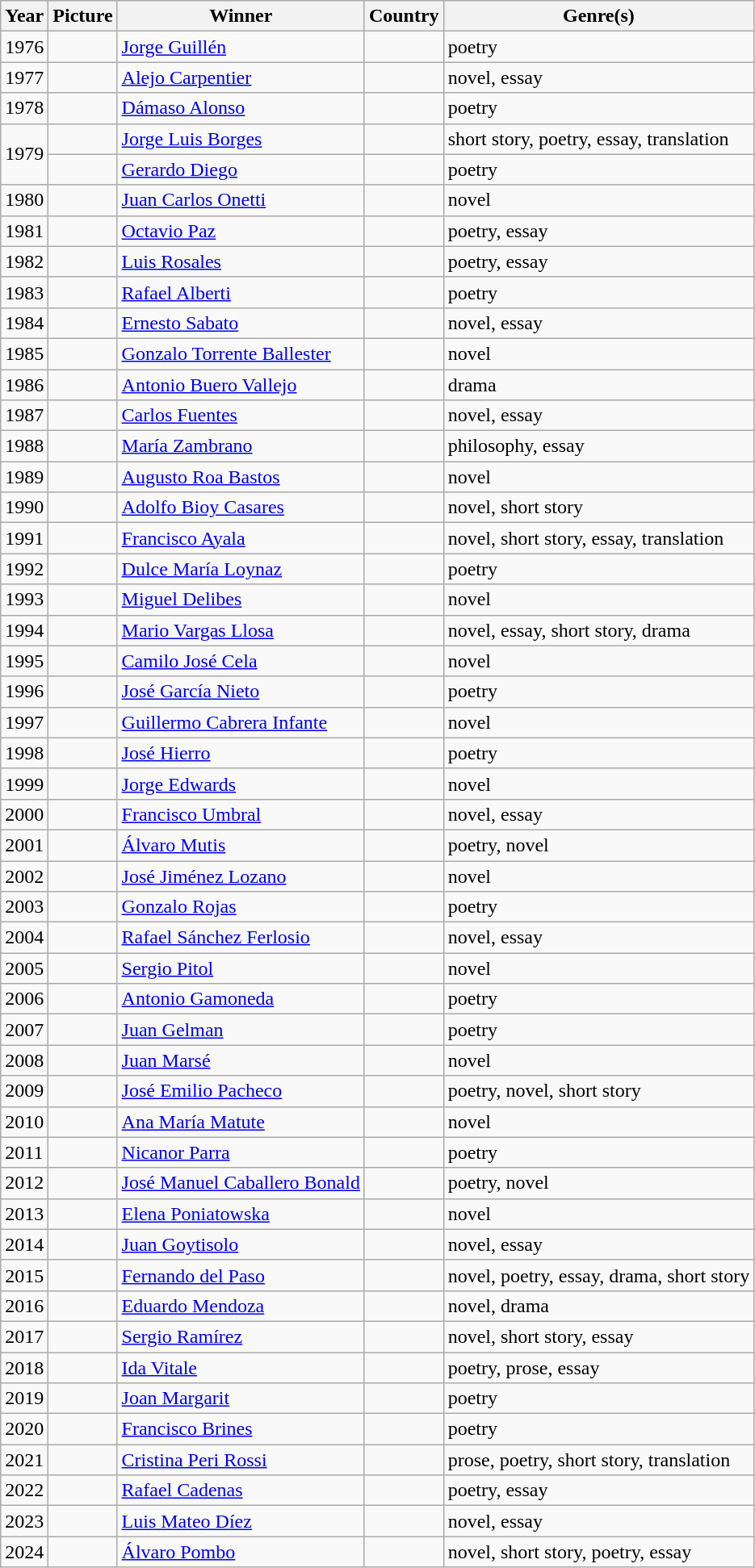<table class="wikitable sortable">
<tr>
<th>Year</th>
<th>Picture</th>
<th>Winner</th>
<th>Country</th>
<th>Genre(s)</th>
</tr>
<tr>
<td>1976</td>
<td></td>
<td><a href='#'>Jorge Guillén</a></td>
<td></td>
<td>poetry</td>
</tr>
<tr>
<td>1977</td>
<td></td>
<td><a href='#'>Alejo Carpentier</a></td>
<td></td>
<td>novel, essay</td>
</tr>
<tr>
<td>1978</td>
<td></td>
<td><a href='#'>Dámaso Alonso</a></td>
<td></td>
<td>poetry</td>
</tr>
<tr>
<td rowspan="2">1979</td>
<td></td>
<td><a href='#'>Jorge Luis Borges</a></td>
<td></td>
<td>short story, poetry, essay, translation</td>
</tr>
<tr>
<td></td>
<td><a href='#'>Gerardo Diego</a></td>
<td></td>
<td>poetry</td>
</tr>
<tr>
<td>1980</td>
<td></td>
<td><a href='#'>Juan Carlos Onetti</a></td>
<td></td>
<td>novel</td>
</tr>
<tr>
<td>1981</td>
<td></td>
<td><a href='#'>Octavio Paz</a></td>
<td></td>
<td>poetry, essay</td>
</tr>
<tr>
<td>1982</td>
<td></td>
<td><a href='#'>Luis Rosales</a></td>
<td></td>
<td>poetry, essay</td>
</tr>
<tr>
<td>1983</td>
<td></td>
<td><a href='#'>Rafael Alberti</a></td>
<td></td>
<td>poetry</td>
</tr>
<tr>
<td>1984</td>
<td></td>
<td><a href='#'>Ernesto Sabato</a></td>
<td></td>
<td>novel, essay</td>
</tr>
<tr>
<td>1985</td>
<td></td>
<td><a href='#'>Gonzalo Torrente Ballester</a></td>
<td></td>
<td>novel</td>
</tr>
<tr>
<td>1986</td>
<td></td>
<td><a href='#'>Antonio Buero Vallejo</a></td>
<td></td>
<td>drama</td>
</tr>
<tr>
<td>1987</td>
<td></td>
<td><a href='#'>Carlos Fuentes</a></td>
<td></td>
<td>novel, essay</td>
</tr>
<tr>
<td>1988</td>
<td></td>
<td><a href='#'>María Zambrano</a></td>
<td></td>
<td>philosophy, essay</td>
</tr>
<tr>
<td>1989</td>
<td></td>
<td><a href='#'>Augusto Roa Bastos</a></td>
<td></td>
<td>novel</td>
</tr>
<tr>
<td>1990</td>
<td></td>
<td><a href='#'>Adolfo Bioy Casares</a></td>
<td></td>
<td>novel, short story</td>
</tr>
<tr>
<td>1991</td>
<td></td>
<td><a href='#'>Francisco Ayala</a></td>
<td></td>
<td>novel, short story, essay, translation</td>
</tr>
<tr>
<td>1992</td>
<td></td>
<td><a href='#'>Dulce María Loynaz</a></td>
<td></td>
<td>poetry</td>
</tr>
<tr>
<td>1993</td>
<td></td>
<td><a href='#'>Miguel Delibes</a></td>
<td></td>
<td>novel</td>
</tr>
<tr>
<td>1994</td>
<td></td>
<td><a href='#'>Mario Vargas Llosa</a></td>
<td></td>
<td>novel, essay, short story, drama</td>
</tr>
<tr>
<td>1995</td>
<td></td>
<td><a href='#'>Camilo José Cela</a></td>
<td></td>
<td>novel</td>
</tr>
<tr>
<td>1996</td>
<td></td>
<td><a href='#'>José García Nieto</a></td>
<td></td>
<td>poetry</td>
</tr>
<tr>
<td>1997</td>
<td></td>
<td><a href='#'>Guillermo Cabrera Infante</a></td>
<td></td>
<td>novel</td>
</tr>
<tr>
<td>1998</td>
<td></td>
<td><a href='#'>José Hierro</a></td>
<td></td>
<td>poetry</td>
</tr>
<tr>
<td>1999</td>
<td></td>
<td><a href='#'>Jorge Edwards</a></td>
<td></td>
<td>novel</td>
</tr>
<tr>
<td>2000</td>
<td></td>
<td><a href='#'>Francisco Umbral</a></td>
<td></td>
<td>novel, essay</td>
</tr>
<tr>
<td>2001</td>
<td></td>
<td><a href='#'>Álvaro Mutis</a></td>
<td></td>
<td>poetry, novel</td>
</tr>
<tr>
<td>2002</td>
<td></td>
<td><a href='#'>José Jiménez Lozano</a></td>
<td></td>
<td>novel</td>
</tr>
<tr>
<td>2003</td>
<td></td>
<td><a href='#'>Gonzalo Rojas</a></td>
<td></td>
<td>poetry</td>
</tr>
<tr>
<td>2004</td>
<td></td>
<td><a href='#'>Rafael Sánchez Ferlosio</a></td>
<td></td>
<td>novel, essay</td>
</tr>
<tr>
<td>2005</td>
<td></td>
<td><a href='#'>Sergio Pitol</a></td>
<td></td>
<td>novel</td>
</tr>
<tr>
<td>2006</td>
<td></td>
<td><a href='#'>Antonio Gamoneda</a></td>
<td></td>
<td>poetry</td>
</tr>
<tr>
<td>2007</td>
<td></td>
<td><a href='#'>Juan Gelman</a></td>
<td></td>
<td>poetry</td>
</tr>
<tr>
<td>2008</td>
<td></td>
<td><a href='#'>Juan Marsé</a></td>
<td></td>
<td>novel</td>
</tr>
<tr>
<td>2009</td>
<td></td>
<td><a href='#'>José Emilio Pacheco</a></td>
<td></td>
<td>poetry, novel, short story</td>
</tr>
<tr>
<td>2010</td>
<td></td>
<td><a href='#'>Ana María Matute</a></td>
<td></td>
<td>novel</td>
</tr>
<tr>
<td>2011</td>
<td></td>
<td><a href='#'>Nicanor Parra</a></td>
<td></td>
<td>poetry</td>
</tr>
<tr>
<td>2012</td>
<td></td>
<td><a href='#'>José Manuel Caballero Bonald</a></td>
<td></td>
<td>poetry, novel</td>
</tr>
<tr>
<td>2013</td>
<td></td>
<td><a href='#'>Elena Poniatowska</a></td>
<td></td>
<td>novel</td>
</tr>
<tr>
<td>2014</td>
<td></td>
<td><a href='#'>Juan Goytisolo</a></td>
<td></td>
<td>novel, essay</td>
</tr>
<tr>
<td>2015</td>
<td></td>
<td><a href='#'>Fernando del Paso</a></td>
<td></td>
<td>novel, poetry, essay, drama, short story</td>
</tr>
<tr>
<td>2016</td>
<td></td>
<td><a href='#'>Eduardo Mendoza</a></td>
<td></td>
<td>novel, drama</td>
</tr>
<tr>
<td>2017</td>
<td></td>
<td><a href='#'>Sergio Ramírez</a></td>
<td></td>
<td>novel, short story, essay</td>
</tr>
<tr>
<td>2018</td>
<td></td>
<td><a href='#'>Ida Vitale</a></td>
<td></td>
<td>poetry, prose, essay</td>
</tr>
<tr>
<td>2019</td>
<td></td>
<td><a href='#'>Joan Margarit</a></td>
<td></td>
<td>poetry</td>
</tr>
<tr>
<td>2020</td>
<td></td>
<td><a href='#'>Francisco Brines</a></td>
<td></td>
<td>poetry</td>
</tr>
<tr>
<td>2021</td>
<td></td>
<td><a href='#'>Cristina Peri Rossi</a></td>
<td></td>
<td>prose, poetry, short story, translation</td>
</tr>
<tr>
<td>2022</td>
<td></td>
<td><a href='#'>Rafael Cadenas</a></td>
<td></td>
<td>poetry, essay</td>
</tr>
<tr>
<td>2023</td>
<td></td>
<td><a href='#'>Luis Mateo Díez</a></td>
<td></td>
<td>novel, essay</td>
</tr>
<tr>
<td>2024</td>
<td></td>
<td><a href='#'>Álvaro Pombo</a></td>
<td></td>
<td>novel, short story, poetry, essay</td>
</tr>
</table>
